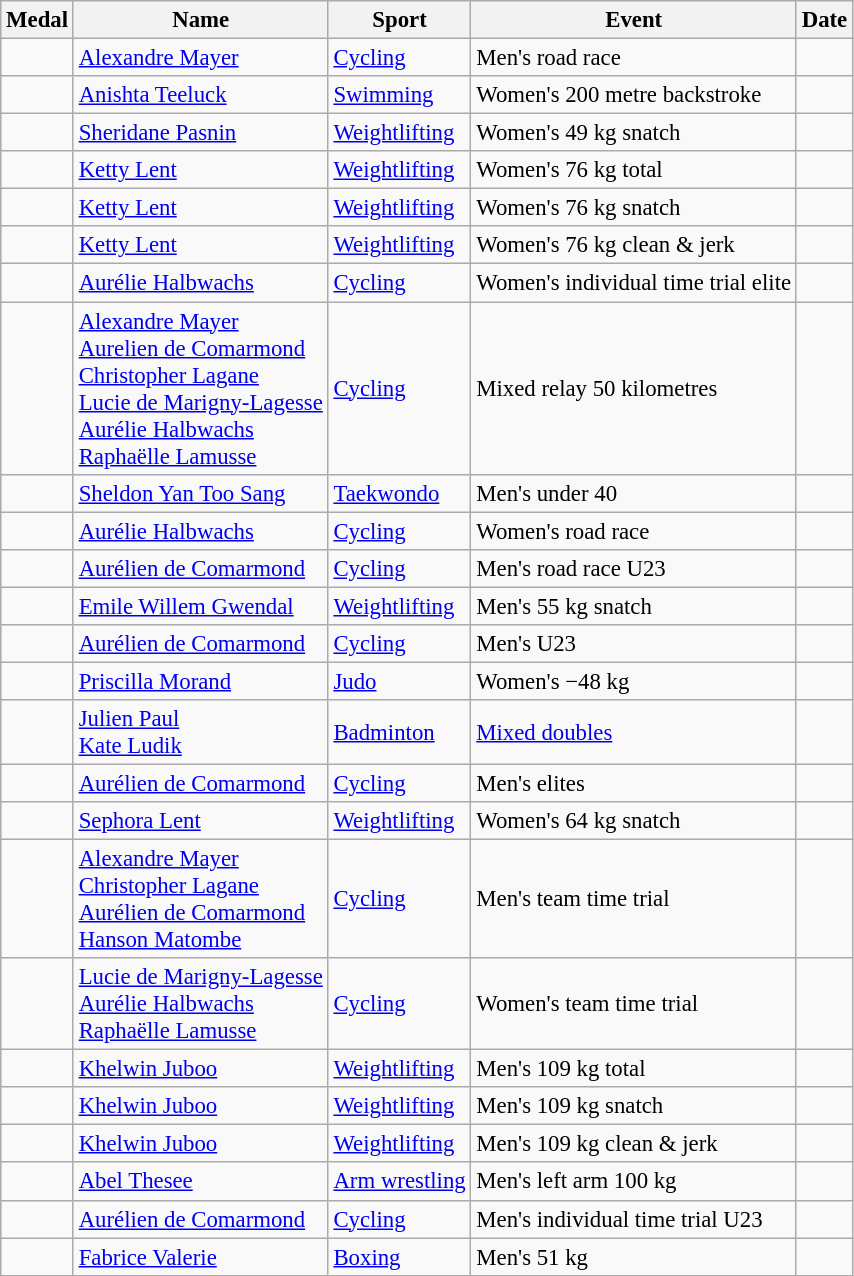<table class="wikitable sortable" style="font-size:95%">
<tr>
<th>Medal</th>
<th>Name</th>
<th>Sport</th>
<th>Event</th>
<th>Date</th>
</tr>
<tr>
<td></td>
<td><a href='#'>Alexandre Mayer</a></td>
<td><a href='#'>Cycling</a></td>
<td>Men's road race</td>
<td></td>
</tr>
<tr>
<td></td>
<td><a href='#'>Anishta Teeluck</a></td>
<td><a href='#'>Swimming</a></td>
<td>Women's 200 metre backstroke</td>
<td></td>
</tr>
<tr>
<td></td>
<td><a href='#'>Sheridane Pasnin</a></td>
<td><a href='#'>Weightlifting</a></td>
<td>Women's 49 kg snatch</td>
<td></td>
</tr>
<tr>
<td></td>
<td><a href='#'>Ketty Lent</a></td>
<td><a href='#'>Weightlifting</a></td>
<td>Women's 76 kg total</td>
<td></td>
</tr>
<tr>
<td></td>
<td><a href='#'>Ketty Lent</a></td>
<td><a href='#'>Weightlifting</a></td>
<td>Women's 76 kg snatch</td>
<td></td>
</tr>
<tr>
<td></td>
<td><a href='#'>Ketty Lent</a></td>
<td><a href='#'>Weightlifting</a></td>
<td>Women's 76 kg clean & jerk</td>
<td></td>
</tr>
<tr>
<td></td>
<td><a href='#'>Aurélie Halbwachs</a></td>
<td><a href='#'>Cycling</a></td>
<td>Women's individual time trial elite</td>
<td></td>
</tr>
<tr>
<td></td>
<td><a href='#'>Alexandre Mayer</a><br><a href='#'>Aurelien de Comarmond</a><br><a href='#'>Christopher Lagane</a><br><a href='#'>Lucie de Marigny-Lagesse</a><br><a href='#'>Aurélie Halbwachs</a><br><a href='#'>Raphaëlle Lamusse</a></td>
<td><a href='#'>Cycling</a></td>
<td>Mixed relay 50 kilometres</td>
<td></td>
</tr>
<tr>
<td></td>
<td><a href='#'>Sheldon Yan Too Sang</a></td>
<td><a href='#'>Taekwondo</a></td>
<td>Men's under 40</td>
<td></td>
</tr>
<tr>
<td></td>
<td><a href='#'>Aurélie Halbwachs</a></td>
<td><a href='#'>Cycling</a></td>
<td>Women's road race</td>
<td></td>
</tr>
<tr>
<td></td>
<td><a href='#'>Aurélien de Comarmond</a></td>
<td><a href='#'>Cycling</a></td>
<td>Men's road race U23</td>
<td></td>
</tr>
<tr>
<td></td>
<td><a href='#'>Emile Willem Gwendal</a></td>
<td><a href='#'>Weightlifting</a></td>
<td>Men's 55 kg snatch</td>
<td></td>
</tr>
<tr>
<td></td>
<td><a href='#'>Aurélien de Comarmond</a></td>
<td><a href='#'>Cycling</a></td>
<td>Men's U23</td>
<td></td>
</tr>
<tr>
<td></td>
<td><a href='#'>Priscilla Morand</a></td>
<td><a href='#'>Judo</a></td>
<td>Women's −48 kg</td>
<td></td>
</tr>
<tr>
<td></td>
<td><a href='#'>Julien Paul</a><br><a href='#'>Kate Ludik</a></td>
<td><a href='#'>Badminton</a></td>
<td><a href='#'>Mixed doubles</a></td>
<td></td>
</tr>
<tr>
<td></td>
<td><a href='#'>Aurélien de Comarmond</a></td>
<td><a href='#'>Cycling</a></td>
<td>Men's elites</td>
<td></td>
</tr>
<tr>
<td></td>
<td><a href='#'>Sephora Lent</a></td>
<td><a href='#'>Weightlifting</a></td>
<td>Women's 64 kg snatch</td>
<td></td>
</tr>
<tr>
<td></td>
<td><a href='#'>Alexandre Mayer</a><br><a href='#'>Christopher Lagane</a><br><a href='#'>Aurélien de Comarmond</a><br><a href='#'>Hanson Matombe</a></td>
<td><a href='#'>Cycling</a></td>
<td>Men's team time trial</td>
<td></td>
</tr>
<tr>
<td></td>
<td><a href='#'>Lucie de Marigny-Lagesse</a><br><a href='#'>Aurélie Halbwachs</a><br><a href='#'>Raphaëlle Lamusse</a></td>
<td><a href='#'>Cycling</a></td>
<td>Women's team time trial</td>
<td></td>
</tr>
<tr>
<td></td>
<td><a href='#'>Khelwin Juboo</a></td>
<td><a href='#'>Weightlifting</a></td>
<td>Men's 109 kg total</td>
<td></td>
</tr>
<tr>
<td></td>
<td><a href='#'>Khelwin Juboo</a></td>
<td><a href='#'>Weightlifting</a></td>
<td>Men's 109 kg snatch</td>
<td></td>
</tr>
<tr>
<td></td>
<td><a href='#'>Khelwin Juboo</a></td>
<td><a href='#'>Weightlifting</a></td>
<td>Men's 109 kg clean & jerk</td>
<td></td>
</tr>
<tr>
<td></td>
<td><a href='#'>Abel Thesee</a></td>
<td><a href='#'>Arm wrestling</a></td>
<td>Men's left arm 100 kg</td>
<td></td>
</tr>
<tr>
<td></td>
<td><a href='#'>Aurélien de Comarmond</a></td>
<td><a href='#'>Cycling</a></td>
<td>Men's individual time trial U23</td>
<td></td>
</tr>
<tr>
<td></td>
<td><a href='#'>Fabrice Valerie</a></td>
<td><a href='#'>Boxing</a></td>
<td>Men's 51 kg</td>
<td></td>
</tr>
</table>
